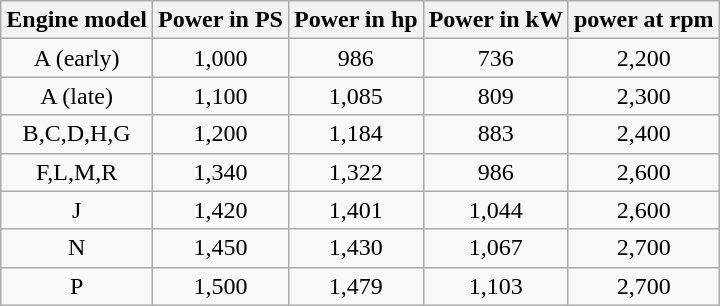<table class="wikitable" style="text-align:center">
<tr>
<th>Engine model</th>
<th>Power in PS</th>
<th>Power in hp</th>
<th>Power in kW</th>
<th>power at rpm</th>
</tr>
<tr>
<td>A (early)</td>
<td>1,000</td>
<td>986</td>
<td>736</td>
<td>2,200</td>
</tr>
<tr>
<td>A (late)</td>
<td>1,100</td>
<td>1,085</td>
<td>809</td>
<td>2,300</td>
</tr>
<tr>
<td>B,C,D,H,G</td>
<td>1,200</td>
<td>1,184</td>
<td>883</td>
<td>2,400</td>
</tr>
<tr>
<td>F,L,M,R</td>
<td>1,340</td>
<td>1,322</td>
<td>986</td>
<td>2,600</td>
</tr>
<tr>
<td>J</td>
<td>1,420</td>
<td>1,401</td>
<td>1,044</td>
<td>2,600</td>
</tr>
<tr>
<td>N</td>
<td>1,450</td>
<td>1,430</td>
<td>1,067</td>
<td>2,700</td>
</tr>
<tr>
<td>P</td>
<td>1,500</td>
<td>1,479</td>
<td>1,103</td>
<td>2,700</td>
</tr>
</table>
